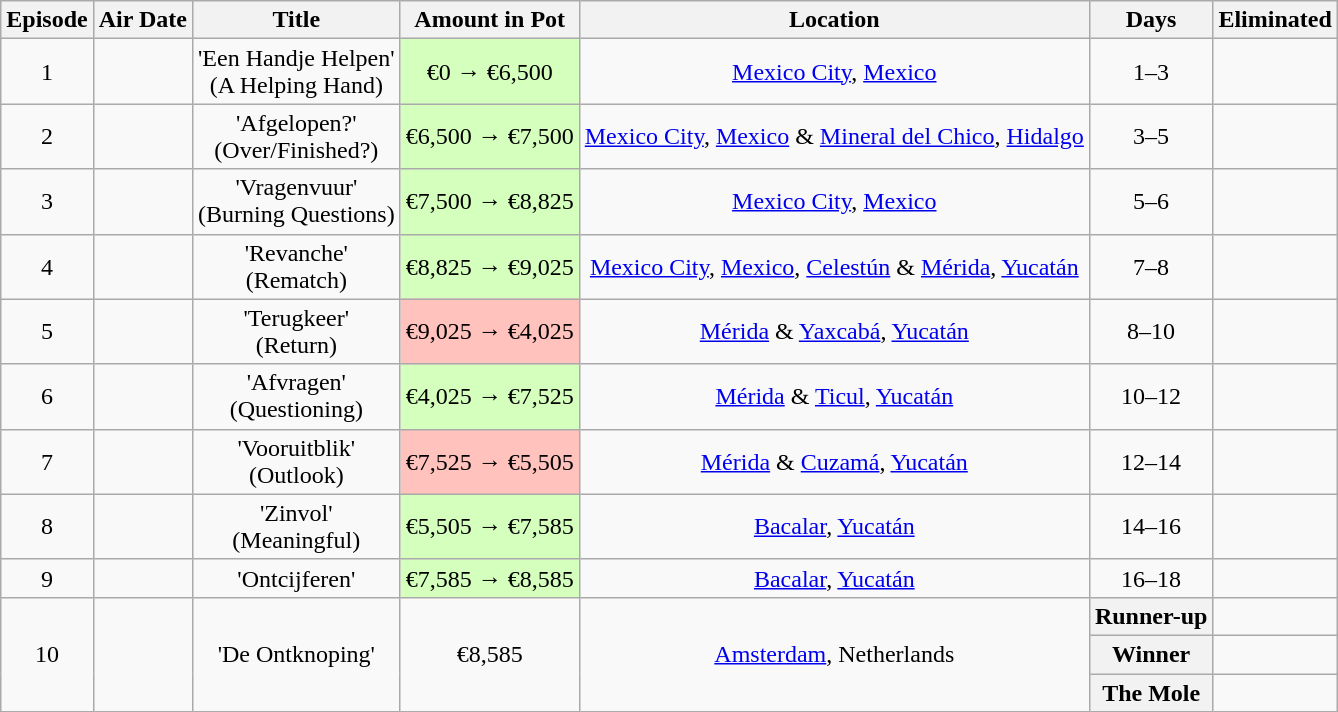<table class="wikitable" style="text-align:center">
<tr>
<th>Episode</th>
<th>Air Date</th>
<th>Title</th>
<th>Amount in Pot</th>
<th>Location</th>
<th>Days</th>
<th>Eliminated</th>
</tr>
<tr>
<td>1</td>
<td></td>
<td>'Een Handje Helpen'<br>(A Helping Hand)</td>
<td style="background:#D5FFBD">€0 → €6,500</td>
<td><a href='#'>Mexico City</a>, <a href='#'>Mexico</a></td>
<td>1–3</td>
<td></td>
</tr>
<tr>
<td>2</td>
<td></td>
<td>'Afgelopen?'<br>(Over/Finished?)</td>
<td style="background:#D5FFBD">€6,500 → €7,500</td>
<td><a href='#'>Mexico City</a>, <a href='#'>Mexico</a> & <a href='#'>Mineral del Chico</a>, <a href='#'>Hidalgo</a></td>
<td>3–5</td>
<td></td>
</tr>
<tr>
<td>3</td>
<td></td>
<td>'Vragenvuur'<br>(Burning Questions)</td>
<td style="background:#D5FFBD">€7,500 → €8,825</td>
<td><a href='#'>Mexico City</a>, <a href='#'>Mexico</a></td>
<td>5–6</td>
<td></td>
</tr>
<tr>
<td>4</td>
<td></td>
<td>'Revanche'<br>(Rematch)</td>
<td style="background:#D5FFBD">€8,825 → €9,025</td>
<td><a href='#'>Mexico City</a>, <a href='#'>Mexico</a>, <a href='#'>Celestún</a> & <a href='#'>Mérida</a>, <a href='#'>Yucatán</a></td>
<td>7–8</td>
<td></td>
</tr>
<tr>
<td>5</td>
<td></td>
<td>'Terugkeer'<br>(Return)</td>
<td style="background:#FFC2BD">€9,025 → €4,025</td>
<td><a href='#'>Mérida</a> & <a href='#'>Yaxcabá</a>, <a href='#'>Yucatán</a></td>
<td>8–10</td>
<td></td>
</tr>
<tr>
<td>6</td>
<td></td>
<td>'Afvragen'<br>(Questioning)</td>
<td style="background:#D5FFBD">€4,025 → €7,525</td>
<td><a href='#'>Mérida</a> & <a href='#'>Ticul</a>, <a href='#'>Yucatán</a></td>
<td>10–12</td>
<td></td>
</tr>
<tr>
<td>7</td>
<td></td>
<td>'Vooruitblik'<br>(Outlook)</td>
<td style="background:#FFC2BD">€7,525 → €5,505</td>
<td><a href='#'>Mérida</a> & <a href='#'>Cuzamá</a>, <a href='#'>Yucatán</a></td>
<td>12–14</td>
<td></td>
</tr>
<tr>
<td>8</td>
<td></td>
<td>'Zinvol'<br>(Meaningful)</td>
<td style="background:#D5FFBD">€5,505 → €7,585</td>
<td><a href='#'>Bacalar</a>, <a href='#'>Yucatán</a></td>
<td>14–16</td>
<td></td>
</tr>
<tr>
<td>9</td>
<td></td>
<td>'Ontcijferen'</td>
<td style="background:#D5FFBD">€7,585 → €8,585</td>
<td><a href='#'>Bacalar</a>, <a href='#'>Yucatán</a></td>
<td>16–18</td>
<td></td>
</tr>
<tr>
<td rowspan=3>10</td>
<td rowspan=3></td>
<td rowspan=3>'De Ontknoping'</td>
<td rowspan=3>€8,585</td>
<td rowspan=3><a href='#'>Amsterdam</a>, Netherlands</td>
<th>Runner-up</th>
<td></td>
</tr>
<tr>
<th>Winner</th>
<td></td>
</tr>
<tr>
<th>The Mole</th>
<td></td>
</tr>
</table>
